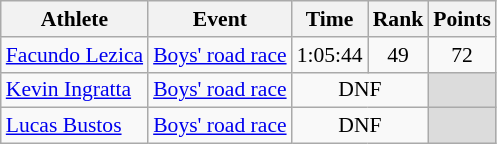<table class="wikitable" border="1" style="font-size:90%">
<tr>
<th>Athlete</th>
<th>Event</th>
<th>Time</th>
<th>Rank</th>
<th>Points</th>
</tr>
<tr>
<td><a href='#'>Facundo Lezica</a></td>
<td><a href='#'>Boys' road race</a></td>
<td align=center>1:05:44</td>
<td align=center>49</td>
<td align=center>72</td>
</tr>
<tr>
<td><a href='#'>Kevin Ingratta</a></td>
<td><a href='#'>Boys' road race</a></td>
<td align=center colspan=2>DNF</td>
<td bgcolor=#DCDCDC></td>
</tr>
<tr>
<td><a href='#'>Lucas Bustos</a></td>
<td><a href='#'>Boys' road race</a></td>
<td align=center colspan=2>DNF</td>
<td bgcolor=#DCDCDC></td>
</tr>
</table>
